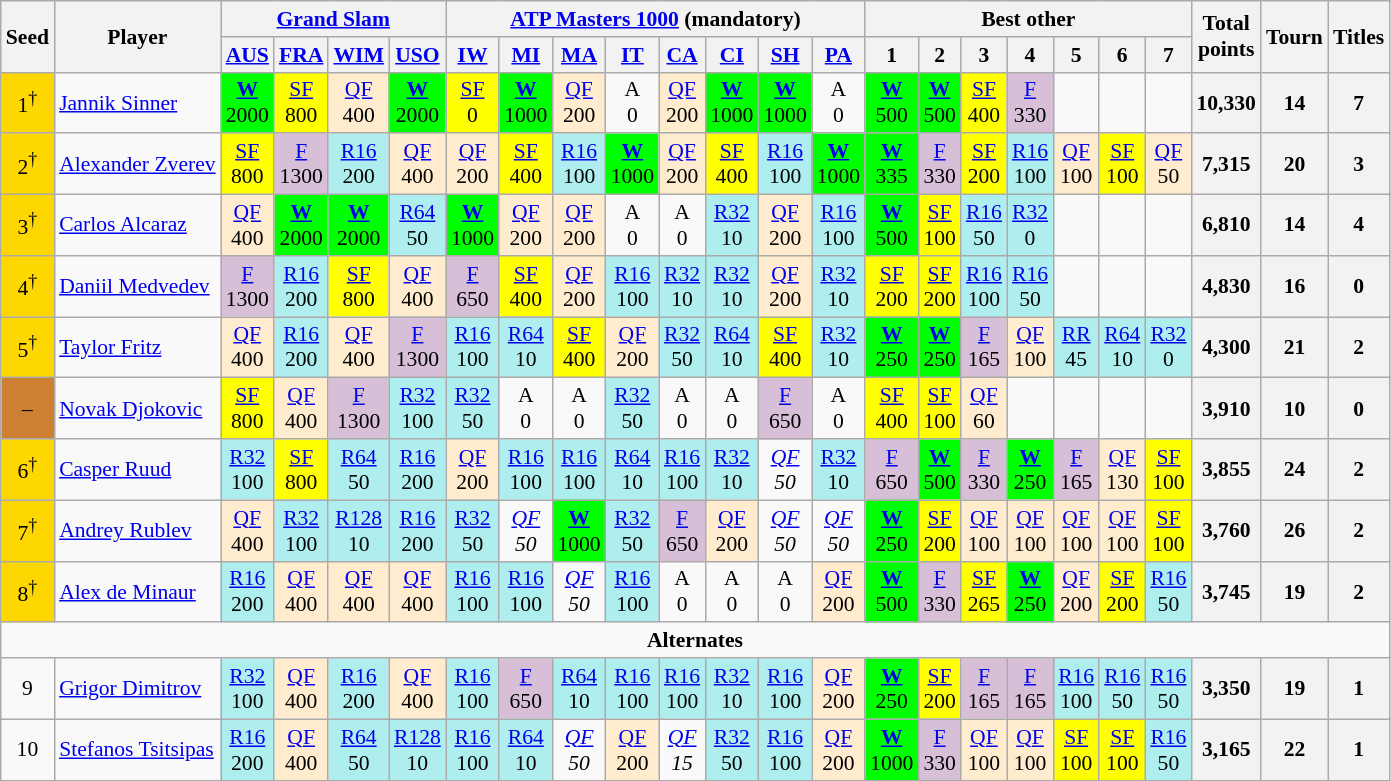<table class="wikitable nowrap" style=font-size:90%;text-align:center>
<tr>
<th rowspan="2">Seed</th>
<th rowspan="2">Player</th>
<th colspan="4"><a href='#'>Grand Slam</a></th>
<th colspan="8"><a href='#'>ATP Masters 1000</a> (mandatory)</th>
<th colspan="7">Best other</th>
<th rowspan="2">Total<br>points</th>
<th rowspan="2">Tourn</th>
<th rowspan="2">Titles</th>
</tr>
<tr>
<th><a href='#'>AUS</a></th>
<th><a href='#'>FRA</a></th>
<th><a href='#'>WIM</a></th>
<th><a href='#'>USO</a></th>
<th><a href='#'>IW</a></th>
<th><a href='#'>MI</a></th>
<th><a href='#'>MA</a></th>
<th><a href='#'>IT</a></th>
<th><a href='#'>CA</a></th>
<th><a href='#'>CI</a></th>
<th><a href='#'>SH</a></th>
<th><a href='#'>PA</a></th>
<th>1</th>
<th>2</th>
<th>3</th>
<th>4</th>
<th>5</th>
<th>6</th>
<th>7</th>
</tr>
<tr>
<td bgcolor="gold">1<sup>†</sup></td>
<td align="left"> <a href='#'>Jannik Sinner</a></td>
<td bgcolor="lime"> <a href='#'><strong>W</strong></a><br>2000</td>
<td bgcolor="yellow"> <a href='#'>SF</a><br>800</td>
<td bgcolor="ffebcd"> <a href='#'>QF</a><br>400</td>
<td bgcolor="lime"> <a href='#'><strong>W</strong></a><br>2000</td>
<td bgcolor="yellow"> <a href='#'>SF</a><br>0</td>
<td bgcolor="lime"> <a href='#'><strong>W</strong></a><br>1000</td>
<td bgcolor="ffebcd"> <a href='#'>QF</a><br>200</td>
<td> A<br>0</td>
<td bgcolor="ffebcd"> <a href='#'>QF</a><br>200</td>
<td bgcolor="lime"> <a href='#'><strong>W</strong></a><br>1000</td>
<td bgcolor="lime"> <a href='#'><strong>W</strong></a><br>1000</td>
<td> A<br>0</td>
<td bgcolor="lime"><a href='#'><strong>W</strong></a><br>500</td>
<td bgcolor="lime"><a href='#'><strong>W</strong></a><br>500</td>
<td bgcolor="yellow"><a href='#'>SF</a><br>400</td>
<td bgcolor="thistle"><a href='#'>F</a><br>330</td>
<td></td>
<td></td>
<td></td>
<th>10,330</th>
<th>14</th>
<th>7</th>
</tr>
<tr>
<td bgcolor="gold">2<sup>†</sup></td>
<td align="left"> <a href='#'>Alexander Zverev</a></td>
<td bgcolor="yellow"> <a href='#'>SF</a><br>800</td>
<td bgcolor="thistle"> <a href='#'>F</a><br>1300</td>
<td bgcolor="afeeee"> <a href='#'>R16</a><br>200</td>
<td bgcolor="ffebcd"> <a href='#'>QF</a><br>400</td>
<td bgcolor="ffebcd"> <a href='#'>QF</a><br>200</td>
<td bgcolor="yellow"> <a href='#'>SF</a><br>400</td>
<td bgcolor="afeeee"> <a href='#'>R16</a><br>100</td>
<td bgcolor="lime"> <a href='#'><strong>W</strong></a><br>1000</td>
<td bgcolor="ffebcd"> <a href='#'>QF</a><br>200</td>
<td bgcolor="yellow"> <a href='#'>SF</a><br>400</td>
<td bgcolor="afeeee"> <a href='#'>R16</a><br>100</td>
<td bgcolor="lime"> <a href='#'><strong>W</strong></a><br>1000</td>
<td bgcolor="lime"><a href='#'><strong>W</strong></a><br>335</td>
<td bgcolor="thistle"><a href='#'>F</a><br>330</td>
<td bgcolor="yellow"><a href='#'>SF</a><br>200</td>
<td bgcolor="afeeee"><a href='#'>R16</a><br>100</td>
<td bgcolor="ffebcd"><a href='#'>QF</a><br>100</td>
<td bgcolor="yellow"><a href='#'>SF</a><br>100</td>
<td bgcolor="ffebcd"><a href='#'>QF</a><br>50</td>
<th>7,315</th>
<th>20</th>
<th>3</th>
</tr>
<tr>
<td bgcolor="gold">3<sup>†</sup></td>
<td align="left"> <a href='#'>Carlos Alcaraz</a></td>
<td bgcolor="ffebcd"> <a href='#'>QF</a><br>400</td>
<td bgcolor="lime"> <a href='#'><strong>W</strong></a><br>2000</td>
<td bgcolor="lime"> <a href='#'><strong>W</strong></a><br>2000</td>
<td bgcolor="afeeee"> <a href='#'>R64</a><br>50</td>
<td bgcolor="lime"> <a href='#'><strong>W</strong></a><br>1000</td>
<td bgcolor="ffebcd"> <a href='#'>QF</a><br>200</td>
<td bgcolor="ffebcd"> <a href='#'>QF</a><br>200</td>
<td> A<br>0</td>
<td> A<br>0</td>
<td bgcolor="afeeee"> <a href='#'>R32</a><br>10</td>
<td bgcolor="ffebcd"> <a href='#'>QF</a><br>200</td>
<td bgcolor="afeeee"> <a href='#'>R16</a><br>100</td>
<td bgcolor="lime"><a href='#'><strong>W</strong></a><br>500</td>
<td bgcolor="yellow"><a href='#'>SF</a><br>100</td>
<td bgcolor="afeeee"><a href='#'>R16</a><br>50</td>
<td bgcolor="afeeee"><a href='#'>R32</a><br>0</td>
<td></td>
<td></td>
<td></td>
<th>6,810</th>
<th>14</th>
<th>4</th>
</tr>
<tr>
<td bgcolor="gold">4<sup>†</sup></td>
<td align="left"> <a href='#'>Daniil Medvedev</a></td>
<td bgcolor="thistle"> <a href='#'>F</a><br>1300</td>
<td bgcolor="afeeee"> <a href='#'>R16</a><br>200</td>
<td bgcolor="yellow"> <a href='#'>SF</a><br>800</td>
<td bgcolor="ffebcd"> <a href='#'>QF</a><br>400</td>
<td bgcolor="thistle"> <a href='#'>F</a><br>650</td>
<td bgcolor="yellow"> <a href='#'>SF</a><br>400</td>
<td bgcolor="ffebcd"> <a href='#'>QF</a><br>200</td>
<td bgcolor="afeeee"> <a href='#'>R16</a><br>100</td>
<td bgcolor="afeeee"> <a href='#'>R32</a><br>10</td>
<td bgcolor="afeeee"> <a href='#'>R32</a><br>10</td>
<td bgcolor="ffebcd"> <a href='#'>QF</a><br>200</td>
<td bgcolor="afeeee"> <a href='#'>R32</a><br>10</td>
<td bgcolor="yellow"><a href='#'>SF</a><br>200</td>
<td bgcolor="yellow"><a href='#'>SF</a><br>200</td>
<td bgcolor="afeeee"><a href='#'>R16</a><br>100</td>
<td bgcolor="afeeee"><a href='#'>R16</a><br>50</td>
<td></td>
<td></td>
<td></td>
<th>4,830</th>
<th>16</th>
<th>0</th>
</tr>
<tr>
<td bgcolor="gold">5<sup>†</sup></td>
<td align="left"> <a href='#'>Taylor Fritz</a></td>
<td bgcolor="ffebcd"> <a href='#'>QF</a><br>400</td>
<td bgcolor="afeeee"> <a href='#'>R16</a><br>200</td>
<td bgcolor="ffebcd"> <a href='#'>QF</a><br>400</td>
<td bgcolor="thistle"> <a href='#'>F</a><br>1300</td>
<td bgcolor="afeeee"> <a href='#'>R16</a><br>100</td>
<td bgcolor="afeeee"> <a href='#'>R64</a><br>10</td>
<td bgcolor="yellow"> <a href='#'>SF</a><br>400</td>
<td bgcolor="ffebcd"> <a href='#'>QF</a><br>200</td>
<td bgcolor="afeeee"> <a href='#'>R32</a><br>50</td>
<td bgcolor="afeeee"> <a href='#'>R64</a><br>10</td>
<td bgcolor="yellow"> <a href='#'>SF</a><br>400</td>
<td bgcolor="afeeee"> <a href='#'>R32</a><br>10</td>
<td bgcolor="lime"><a href='#'><strong>W</strong></a><br>250</td>
<td bgcolor="lime"><a href='#'><strong>W</strong></a><br>250</td>
<td bgcolor="thistle"><a href='#'>F</a><br>165</td>
<td bgcolor="ffebcd"><a href='#'>QF</a><br>100</td>
<td bgcolor="afeeee"><a href='#'>RR</a><br>45</td>
<td bgcolor="afeeee"><a href='#'>R64</a><br>10</td>
<td bgcolor="afeeee"><a href='#'>R32</a><br>0</td>
<th>4,300</th>
<th>21</th>
<th>2</th>
</tr>
<tr>
<td bgcolor=cd7f32>–</td>
<td align="left"> <a href='#'>Novak Djokovic</a></td>
<td bgcolor="yellow"> <a href='#'>SF</a><br>800</td>
<td bgcolor="ffebcd"> <a href='#'>QF</a><br>400</td>
<td bgcolor="thistle"> <a href='#'>F</a><br>1300</td>
<td bgcolor="afeeee"> <a href='#'>R32</a><br>100</td>
<td bgcolor="afeeee"> <a href='#'>R32</a><br>50</td>
<td> A<br>0</td>
<td> A<br>0</td>
<td bgcolor="afeeee"> <a href='#'>R32</a><br>50</td>
<td> A<br>0</td>
<td> A<br>0</td>
<td bgcolor="thistle"> <a href='#'>F</a><br>650</td>
<td> A<br>0</td>
<td bgcolor="yellow"><a href='#'>SF</a><br>400</td>
<td bgcolor="yellow"><a href='#'>SF</a><br>100</td>
<td bgcolor="ffebcd"><a href='#'>QF</a><br>60</td>
<td></td>
<td></td>
<td></td>
<td></td>
<th>3,910</th>
<th>10</th>
<th>0</th>
</tr>
<tr>
<td bgcolor="gold">6<sup>†</sup></td>
<td align="left"> <a href='#'>Casper Ruud</a></td>
<td bgcolor="afeeee"> <a href='#'>R32</a><br>100</td>
<td bgcolor="yellow"> <a href='#'>SF</a><br>800</td>
<td bgcolor="afeeee"> <a href='#'>R64</a><br>50</td>
<td bgcolor="afeeee"> <a href='#'>R16</a><br>200</td>
<td bgcolor="ffebcd"> <a href='#'>QF</a><br>200</td>
<td bgcolor="afeeee"> <a href='#'>R16</a><br>100</td>
<td bgcolor="afeeee"> <a href='#'>R16</a><br>100</td>
<td bgcolor="afeeee"> <a href='#'>R64</a><br>10</td>
<td bgcolor="afeeee"> <a href='#'>R16</a><br>100</td>
<td bgcolor="afeeee"> <a href='#'>R32</a><br>10</td>
<td> <em><a href='#'>QF</a><br>50</em></td>
<td bgcolor="afeeee"> <a href='#'>R32</a><br>10</td>
<td bgcolor="thistle"><a href='#'>F</a><br>650</td>
<td bgcolor="lime"><a href='#'><strong>W</strong></a><br>500</td>
<td bgcolor="thistle"><a href='#'>F</a><br>330</td>
<td bgcolor="lime"><a href='#'><strong>W</strong></a><br>250</td>
<td bgcolor="thistle"><a href='#'>F</a><br>165</td>
<td bgcolor="ffebcd"><a href='#'>QF</a><br>130</td>
<td bgcolor="yellow"><a href='#'>SF</a><br>100</td>
<th>3,855</th>
<th>24</th>
<th>2</th>
</tr>
<tr>
<td bgcolor="gold">7<sup>†</sup></td>
<td align="left"> <a href='#'>Andrey Rublev</a></td>
<td bgcolor="ffebcd"> <a href='#'>QF</a><br>400</td>
<td bgcolor="afeeee"> <a href='#'>R32</a><br>100</td>
<td bgcolor="afeeee"> <a href='#'>R128</a><br>10</td>
<td bgcolor="afeeee"> <a href='#'>R16</a><br>200</td>
<td bgcolor="afeeee"> <a href='#'>R32</a><br>50</td>
<td> <em><a href='#'>QF</a><br>50</em></td>
<td bgcolor="lime"> <a href='#'><strong>W</strong></a><br>1000</td>
<td bgcolor="afeeee"> <a href='#'>R32</a><br>50</td>
<td bgcolor="thistle"> <a href='#'>F</a><br>650</td>
<td bgcolor="ffebcd"> <a href='#'>QF</a><br>200</td>
<td> <em><a href='#'>QF</a><br>50</em></td>
<td> <em><a href='#'>QF</a><br>50</em></td>
<td bgcolor="lime"><a href='#'><strong>W</strong></a><br>250</td>
<td bgcolor="yellow"><a href='#'>SF</a><br>200</td>
<td bgcolor="ffebcd"><a href='#'>QF</a><br>100</td>
<td bgcolor="ffebcd"><a href='#'>QF</a><br>100</td>
<td bgcolor="ffebcd"><a href='#'>QF</a><br>100</td>
<td bgcolor="ffebcd"><a href='#'>QF</a><br>100</td>
<td bgcolor="yellow"><a href='#'>SF</a><br>100</td>
<th>3,760</th>
<th>26</th>
<th>2</th>
</tr>
<tr>
<td bgcolor="gold">8<sup>†</sup></td>
<td align="left"> <a href='#'>Alex de Minaur</a></td>
<td bgcolor="afeeee"> <a href='#'>R16</a><br>200</td>
<td bgcolor="ffebcd"> <a href='#'>QF</a><br>400</td>
<td bgcolor="ffebcd"> <a href='#'>QF</a><br>400</td>
<td bgcolor="ffebcd"> <a href='#'>QF</a><br>400</td>
<td bgcolor="afeeee"> <a href='#'>R16</a><br>100</td>
<td bgcolor="afeeee"> <a href='#'>R16</a><br>100</td>
<td> <em><a href='#'>QF</a><br>50</em></td>
<td bgcolor="afeeee"> <a href='#'>R16</a><br>100</td>
<td> A<br>0</td>
<td> A<br>0</td>
<td> A<br>0</td>
<td bgcolor="ffebcd"> <a href='#'>QF</a><br>200</td>
<td bgcolor="lime"><a href='#'><strong>W</strong></a><br>500</td>
<td bgcolor="thistle"><a href='#'>F</a><br>330</td>
<td bgcolor="yellow"><a href='#'>SF</a><br>265</td>
<td bgcolor="lime"><a href='#'><strong>W</strong></a><br>250</td>
<td bgcolor="ffebcd"><a href='#'>QF</a><br>200</td>
<td bgcolor="yellow"><a href='#'>SF</a><br>200</td>
<td bgcolor="afeeee"><a href='#'>R16</a><br>50</td>
<th>3,745</th>
<th>19</th>
<th>2</th>
</tr>
<tr>
<td colspan="24"><strong>Alternates</strong></td>
</tr>
<tr>
<td>9</td>
<td align="left"> <a href='#'>Grigor Dimitrov</a></td>
<td bgcolor="afeeee"> <a href='#'>R32</a><br>100</td>
<td bgcolor="ffebcd"> <a href='#'>QF</a><br>400</td>
<td bgcolor="afeeee"> <a href='#'>R16</a><br>200</td>
<td bgcolor="ffebcd"> <a href='#'>QF</a><br>400</td>
<td bgcolor="afeeee"> <a href='#'>R16</a><br>100</td>
<td bgcolor="thistle"> <a href='#'>F</a><br>650</td>
<td bgcolor="afeeee"> <a href='#'>R64</a><br>10</td>
<td bgcolor="afeeee"> <a href='#'>R16</a><br>100</td>
<td bgcolor="afeeee"> <a href='#'>R16</a><br>100</td>
<td bgcolor="afeeee"> <a href='#'>R32</a><br>10</td>
<td bgcolor="afeeee"> <a href='#'>R16</a><br>100</td>
<td bgcolor="ffebcd"> <a href='#'>QF</a><br>200</td>
<td bgcolor="lime"><a href='#'><strong>W</strong></a><br>250</td>
<td bgcolor="yellow"><a href='#'>SF</a><br>200</td>
<td bgcolor="thistle"><a href='#'>F</a><br>165</td>
<td bgcolor="thistle"><a href='#'>F</a><br>165</td>
<td bgcolor="afeeee"><a href='#'>R16</a><br>100</td>
<td bgcolor="afeeee"><a href='#'>R16</a><br>50</td>
<td bgcolor="afeeee"><a href='#'>R16</a><br>50</td>
<th>3,350</th>
<th>19</th>
<th>1</th>
</tr>
<tr>
<td>10</td>
<td align="left"> <a href='#'>Stefanos Tsitsipas</a></td>
<td bgcolor="afeeee"> <a href='#'>R16</a><br>200</td>
<td bgcolor="ffebcd"> <a href='#'>QF</a><br>400</td>
<td bgcolor="afeeee"> <a href='#'>R64</a><br>50</td>
<td bgcolor="afeeee"> <a href='#'>R128</a><br>10</td>
<td bgcolor="afeeee"> <a href='#'>R16</a><br>100</td>
<td bgcolor="afeeee"> <a href='#'>R64</a><br>10</td>
<td> <em><a href='#'>QF</a><br>50</em></td>
<td bgcolor="ffebcd"> <a href='#'>QF</a><br>200</td>
<td> <em><a href='#'>QF</a><br>15</em></td>
<td bgcolor="afeeee"> <a href='#'>R32</a><br>50</td>
<td bgcolor="afeeee"> <a href='#'>R16</a><br>100</td>
<td bgcolor="ffebcd"> <a href='#'>QF</a><br>200</td>
<td bgcolor="lime"> <a href='#'><strong>W</strong></a><br>1000</td>
<td bgcolor="thistle"><a href='#'>F</a><br>330</td>
<td bgcolor="ffebcd"><a href='#'>QF</a><br>100</td>
<td bgcolor="ffebcd"><a href='#'>QF</a><br>100</td>
<td bgcolor="yellow"><a href='#'>SF</a><br>100</td>
<td bgcolor="yellow"><a href='#'>SF</a><br>100</td>
<td bgcolor="afeeee"><a href='#'>R16</a><br>50</td>
<th>3,165</th>
<th>22</th>
<th>1</th>
</tr>
</table>
